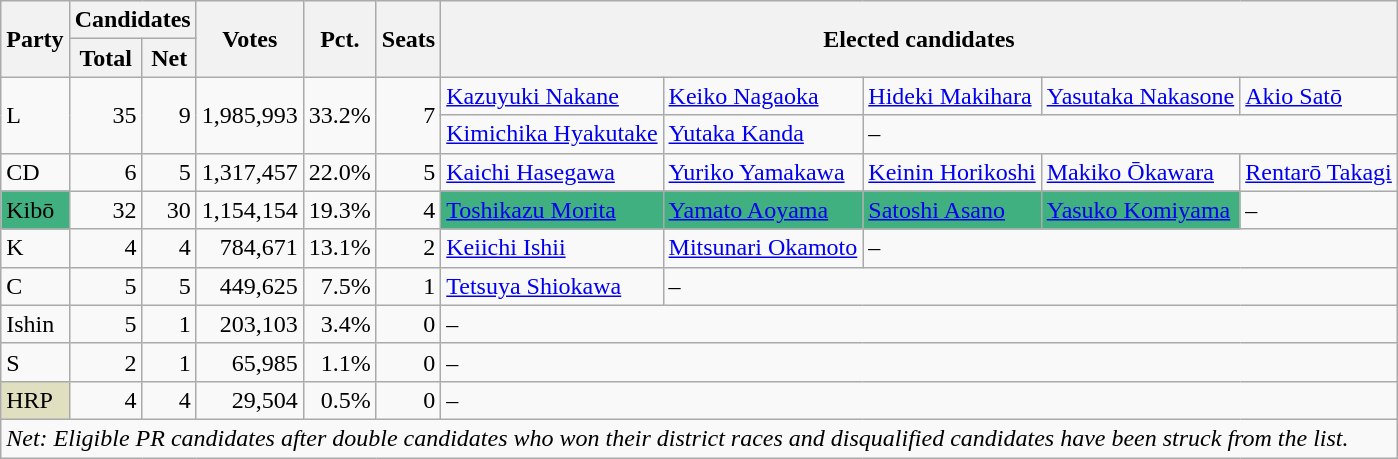<table class="wikitable">
<tr>
<th rowspan="2">Party</th>
<th colspan="2">Candidates</th>
<th rowspan="2">Votes</th>
<th rowspan="2">Pct.</th>
<th rowspan="2">Seats</th>
<th colspan="5" rowspan="2">Elected candidates</th>
</tr>
<tr>
<th>Total</th>
<th>Net</th>
</tr>
<tr>
<td rowspan="2" >L</td>
<td rowspan="2" align="right">35</td>
<td rowspan="2" align="right">9</td>
<td rowspan="2" align="right">1,985,993</td>
<td rowspan="2" align="right">33.2%</td>
<td rowspan="2" align="right">7</td>
<td><a href='#'>Kazuyuki Nakane</a></td>
<td><a href='#'>Keiko Nagaoka</a></td>
<td><a href='#'>Hideki Makihara</a></td>
<td><a href='#'>Yasutaka Nakasone</a></td>
<td><a href='#'>Akio Satō</a></td>
</tr>
<tr>
<td><a href='#'>Kimichika Hyakutake</a></td>
<td><a href='#'>Yutaka Kanda</a></td>
<td colspan="3">–</td>
</tr>
<tr>
<td>CD</td>
<td align="right">6</td>
<td align="right">5</td>
<td align="right">1,317,457</td>
<td align="right">22.0%</td>
<td align="right">5</td>
<td><a href='#'>Kaichi Hasegawa</a></td>
<td><a href='#'>Yuriko Yamakawa</a></td>
<td><a href='#'>Keinin Horikoshi</a></td>
<td><a href='#'>Makiko Ōkawara</a></td>
<td><a href='#'>Rentarō Takagi</a></td>
</tr>
<tr>
<td style="background:#40B080">Kibō</td>
<td align="right">32</td>
<td align="right">30</td>
<td align="right">1,154,154</td>
<td align="right">19.3%</td>
<td align="right">4</td>
<td style="background:#40B080"><a href='#'>Toshikazu Morita</a></td>
<td style="background:#40B080"><a href='#'>Yamato Aoyama</a></td>
<td style="background:#40B080"><a href='#'>Satoshi Asano</a></td>
<td style="background:#40B080"><a href='#'>Yasuko Komiyama</a></td>
<td>–</td>
</tr>
<tr>
<td>K</td>
<td align="right">4</td>
<td align="right">4</td>
<td align="right">784,671</td>
<td align="right">13.1%</td>
<td align="right">2</td>
<td><a href='#'>Keiichi Ishii</a></td>
<td><a href='#'>Mitsunari Okamoto</a></td>
<td colspan="3">–</td>
</tr>
<tr>
<td>C</td>
<td align="right">5</td>
<td align="right">5</td>
<td align="right">449,625</td>
<td align="right">7.5%</td>
<td align="right">1</td>
<td><a href='#'>Tetsuya Shiokawa</a></td>
<td colspan="4">–</td>
</tr>
<tr>
<td>Ishin</td>
<td align="right">5</td>
<td align="right">1</td>
<td align="right">203,103</td>
<td align="right">3.4%</td>
<td align="right">0</td>
<td colspan="5">–</td>
</tr>
<tr>
<td>S</td>
<td align="right">2</td>
<td align="right">1</td>
<td align="right">65,985</td>
<td align="right">1.1%</td>
<td align="right">0</td>
<td colspan="5">–</td>
</tr>
<tr>
<td style="background:#E0E0C0">HRP</td>
<td align="right">4</td>
<td align="right">4</td>
<td align="right">29,504</td>
<td align="right">0.5%</td>
<td align="right">0</td>
<td colspan="5">–</td>
</tr>
<tr>
<td colspan="11"><em>Net: Eligible PR candidates after double candidates who won their district races and disqualified candidates have been struck from the list.</em></td>
</tr>
</table>
